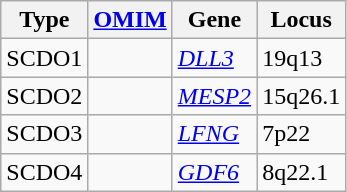<table class="wikitable">
<tr>
<th>Type</th>
<th><a href='#'>OMIM</a></th>
<th>Gene</th>
<th>Locus</th>
</tr>
<tr>
<td>SCDO1</td>
<td></td>
<td><em><a href='#'>DLL3</a></em></td>
<td>19q13</td>
</tr>
<tr>
<td>SCDO2</td>
<td></td>
<td><em><a href='#'>MESP2</a></em></td>
<td>15q26.1</td>
</tr>
<tr>
<td>SCDO3</td>
<td></td>
<td><em><a href='#'>LFNG</a></em></td>
<td>7p22</td>
</tr>
<tr>
<td>SCDO4</td>
<td></td>
<td><em><a href='#'>GDF6</a></em></td>
<td>8q22.1</td>
</tr>
</table>
